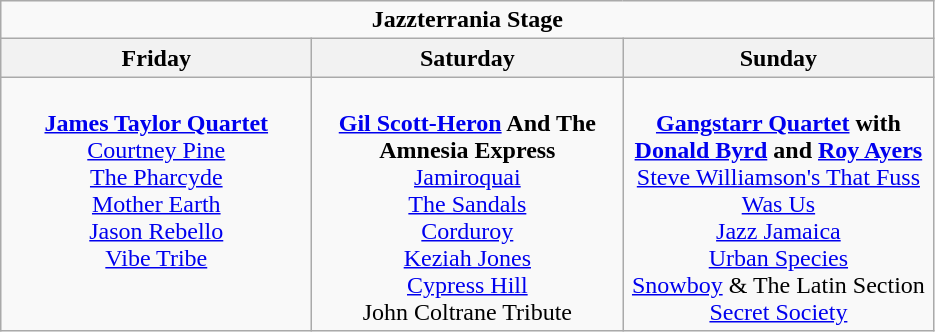<table class="wikitable">
<tr>
<td colspan="4" style="text-align:center;"><strong>Jazzterrania Stage</strong></td>
</tr>
<tr>
<th>Friday</th>
<th>Saturday</th>
<th>Sunday</th>
</tr>
<tr>
<td style="text-align:center; vertical-align:top; width:200px;"><br><strong><a href='#'>James Taylor Quartet</a></strong><br>
<a href='#'>Courtney Pine</a><br>
<a href='#'>The Pharcyde</a><br>
<a href='#'>Mother Earth</a><br>
<a href='#'>Jason Rebello</a><br>
<a href='#'>Vibe Tribe</a></td>
<td style="text-align:center; vertical-align:top; width:200px;"><br><strong><a href='#'>Gil Scott-Heron</a> And The Amnesia Express</strong><br>
<a href='#'>Jamiroquai</a><br>
<a href='#'>The Sandals</a><br>
<a href='#'>Corduroy</a><br>
<a href='#'>Keziah Jones</a><br>
<a href='#'>Cypress Hill</a><br>
John Coltrane Tribute</td>
<td style="text-align:center; vertical-align:top; width:200px;"><br><strong><a href='#'>Gangstarr Quartet</a> with <a href='#'>Donald Byrd</a> and <a href='#'>Roy Ayers</a></strong><br>
<a href='#'>Steve Williamson's That Fuss Was Us</a><br>
<a href='#'>Jazz Jamaica</a><br>
<a href='#'>Urban Species</a><br>
<a href='#'>Snowboy</a> & The Latin Section<br>
<a href='#'>Secret Society</a></td>
</tr>
</table>
